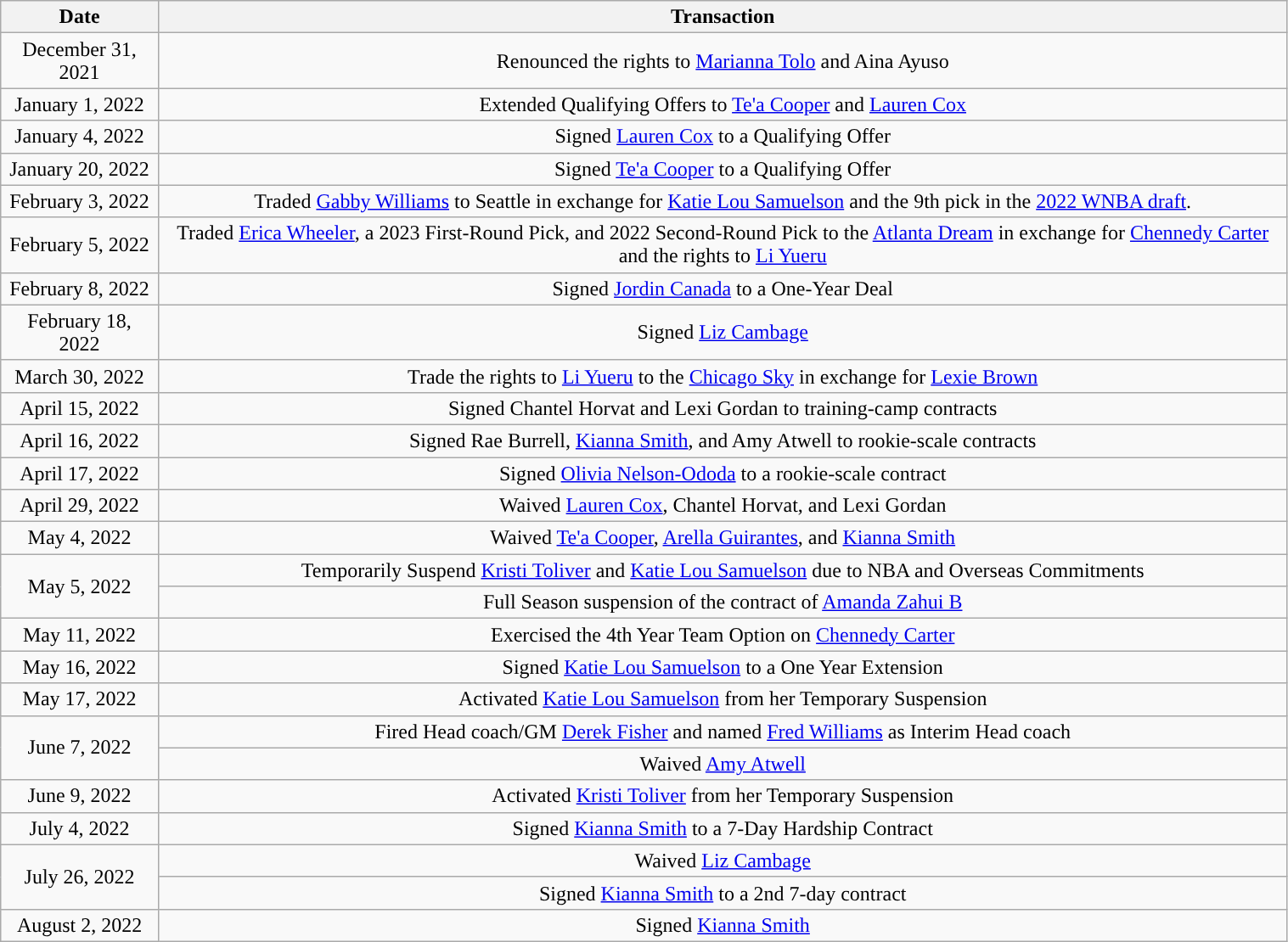<table class="wikitable" style="width:80%; text-align: center">
<tr>
<th>Date</th>
<th>Transaction</th>
</tr>
<tr>
<td>December 31, 2021</td>
<td>Renounced the rights to <a href='#'>Marianna Tolo</a> and Aina Ayuso </td>
</tr>
<tr>
<td>January 1, 2022</td>
<td>Extended Qualifying Offers to <a href='#'>Te'a Cooper</a> and <a href='#'>Lauren Cox</a></td>
</tr>
<tr>
<td>January 4, 2022</td>
<td>Signed <a href='#'>Lauren Cox</a> to a Qualifying Offer</td>
</tr>
<tr>
<td>January 20, 2022</td>
<td>Signed <a href='#'>Te'a Cooper</a> to a Qualifying Offer</td>
</tr>
<tr>
<td>February 3, 2022</td>
<td>Traded <a href='#'>Gabby Williams</a> to Seattle in exchange for <a href='#'>Katie Lou Samuelson</a> and the 9th pick in the <a href='#'>2022 WNBA draft</a>.</td>
</tr>
<tr>
<td>February 5, 2022</td>
<td>Traded <a href='#'>Erica Wheeler</a>, a 2023 First-Round Pick, and 2022 Second-Round Pick to the <a href='#'>Atlanta Dream</a> in exchange for <a href='#'>Chennedy Carter</a> and the rights to <a href='#'>Li Yueru</a></td>
</tr>
<tr>
<td>February 8, 2022</td>
<td>Signed <a href='#'>Jordin Canada</a> to a One-Year Deal</td>
</tr>
<tr>
<td>February 18, 2022</td>
<td>Signed <a href='#'>Liz Cambage</a></td>
</tr>
<tr>
<td>March 30, 2022</td>
<td>Trade the rights to <a href='#'>Li Yueru</a> to the <a href='#'>Chicago Sky</a> in exchange for <a href='#'>Lexie Brown</a></td>
</tr>
<tr>
<td>April 15, 2022</td>
<td>Signed Chantel Horvat and Lexi Gordan to training-camp contracts</td>
</tr>
<tr>
<td>April 16, 2022</td>
<td>Signed Rae Burrell, <a href='#'>Kianna Smith</a>, and Amy Atwell to rookie-scale contracts</td>
</tr>
<tr>
<td>April 17, 2022</td>
<td>Signed <a href='#'>Olivia Nelson-Ododa</a> to a rookie-scale contract</td>
</tr>
<tr>
<td>April 29, 2022</td>
<td>Waived <a href='#'>Lauren Cox</a>, Chantel Horvat, and Lexi Gordan</td>
</tr>
<tr>
<td>May 4, 2022</td>
<td>Waived <a href='#'>Te'a Cooper</a>, <a href='#'>Arella Guirantes</a>, and <a href='#'>Kianna Smith</a></td>
</tr>
<tr>
<td rowspan=2>May 5, 2022</td>
<td>Temporarily Suspend <a href='#'>Kristi Toliver</a> and <a href='#'>Katie Lou Samuelson</a> due to NBA and Overseas Commitments</td>
</tr>
<tr>
<td>Full Season suspension of the contract of <a href='#'>Amanda Zahui B</a></td>
</tr>
<tr>
<td>May 11, 2022</td>
<td>Exercised the 4th Year Team Option on <a href='#'>Chennedy Carter</a></td>
</tr>
<tr>
<td>May 16, 2022</td>
<td>Signed <a href='#'>Katie Lou Samuelson</a> to a One Year Extension</td>
</tr>
<tr>
<td>May 17, 2022</td>
<td>Activated <a href='#'>Katie Lou Samuelson</a> from her Temporary Suspension</td>
</tr>
<tr>
<td rowspan=2>June 7, 2022</td>
<td>Fired Head coach/GM <a href='#'>Derek Fisher</a> and named <a href='#'>Fred Williams</a> as Interim Head coach</td>
</tr>
<tr>
<td>Waived <a href='#'>Amy Atwell</a></td>
</tr>
<tr>
<td>June 9, 2022</td>
<td>Activated <a href='#'>Kristi Toliver</a> from her Temporary Suspension</td>
</tr>
<tr>
<td>July 4, 2022</td>
<td>Signed <a href='#'>Kianna Smith</a> to a 7-Day Hardship Contract</td>
</tr>
<tr>
<td rowspan=2>July 26, 2022</td>
<td>Waived <a href='#'>Liz Cambage</a></td>
</tr>
<tr>
<td>Signed <a href='#'>Kianna Smith</a> to a 2nd 7-day contract</td>
</tr>
<tr>
<td>August 2, 2022</td>
<td>Signed <a href='#'>Kianna Smith</a></td>
</tr>
</table>
